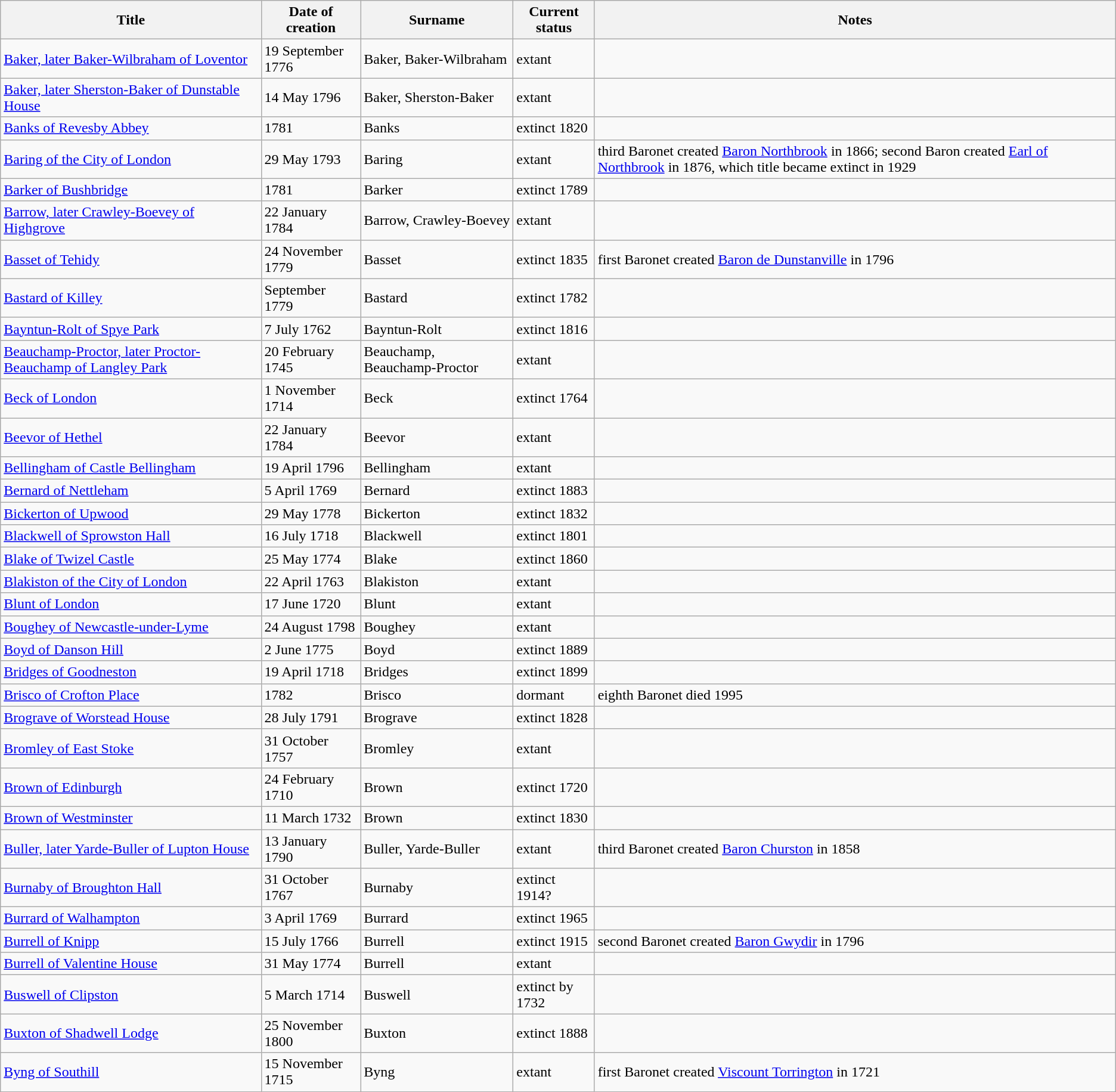<table class="wikitable">
<tr>
<th>Title</th>
<th>Date of creation</th>
<th>Surname</th>
<th>Current status</th>
<th>Notes</th>
</tr>
<tr>
<td><a href='#'>Baker, later Baker-Wilbraham of Loventor</a></td>
<td>19 September 1776</td>
<td>Baker, Baker-Wilbraham</td>
<td>extant</td>
<td></td>
</tr>
<tr>
<td><a href='#'>Baker, later Sherston-Baker of Dunstable House</a></td>
<td>14 May 1796</td>
<td>Baker, Sherston-Baker</td>
<td>extant</td>
<td></td>
</tr>
<tr>
<td><a href='#'>Banks of Revesby Abbey</a></td>
<td>1781</td>
<td>Banks</td>
<td>extinct 1820</td>
<td></td>
</tr>
<tr>
<td><a href='#'>Baring of the City of London</a></td>
<td>29 May 1793</td>
<td>Baring</td>
<td>extant</td>
<td>third Baronet created <a href='#'>Baron Northbrook</a> in 1866; second Baron created <a href='#'>Earl of Northbrook</a> in 1876, which title became extinct in 1929</td>
</tr>
<tr>
<td><a href='#'>Barker of Bushbridge</a></td>
<td>1781</td>
<td>Barker</td>
<td>extinct 1789</td>
<td></td>
</tr>
<tr>
<td><a href='#'>Barrow, later Crawley-Boevey of Highgrove</a></td>
<td>22 January 1784</td>
<td>Barrow, Crawley-Boevey</td>
<td>extant</td>
<td></td>
</tr>
<tr>
<td><a href='#'>Basset of Tehidy</a></td>
<td>24 November 1779</td>
<td>Basset</td>
<td>extinct 1835</td>
<td>first Baronet created <a href='#'>Baron de Dunstanville</a> in 1796</td>
</tr>
<tr>
<td><a href='#'>Bastard of Killey</a></td>
<td>September 1779</td>
<td>Bastard</td>
<td>extinct 1782</td>
<td></td>
</tr>
<tr>
<td><a href='#'>Bayntun-Rolt of Spye Park</a></td>
<td>7 July 1762</td>
<td>Bayntun-Rolt</td>
<td>extinct 1816</td>
<td></td>
</tr>
<tr>
<td><a href='#'>Beauchamp-Proctor, later Proctor-Beauchamp of Langley Park</a></td>
<td>20 February 1745</td>
<td>Beauchamp, Beauchamp-Proctor</td>
<td>extant</td>
<td></td>
</tr>
<tr>
<td><a href='#'>Beck of London</a></td>
<td>1 November 1714</td>
<td>Beck</td>
<td>extinct 1764</td>
<td></td>
</tr>
<tr>
<td><a href='#'>Beevor of Hethel</a></td>
<td>22 January 1784</td>
<td>Beevor</td>
<td>extant</td>
<td></td>
</tr>
<tr>
<td><a href='#'>Bellingham of Castle Bellingham</a></td>
<td>19 April 1796</td>
<td>Bellingham</td>
<td>extant</td>
<td></td>
</tr>
<tr>
<td><a href='#'>Bernard of Nettleham</a></td>
<td>5 April 1769</td>
<td>Bernard</td>
<td>extinct 1883</td>
<td></td>
</tr>
<tr>
<td><a href='#'>Bickerton of Upwood</a></td>
<td>29 May 1778</td>
<td>Bickerton</td>
<td>extinct 1832</td>
<td></td>
</tr>
<tr>
<td><a href='#'>Blackwell of Sprowston Hall</a></td>
<td>16 July 1718</td>
<td>Blackwell</td>
<td>extinct 1801</td>
<td></td>
</tr>
<tr>
<td><a href='#'>Blake of Twizel Castle</a></td>
<td>25 May 1774</td>
<td>Blake</td>
<td>extinct 1860</td>
<td></td>
</tr>
<tr>
<td><a href='#'>Blakiston of the City of London</a></td>
<td>22 April 1763</td>
<td>Blakiston</td>
<td>extant</td>
<td></td>
</tr>
<tr>
<td><a href='#'>Blunt of London</a></td>
<td>17 June 1720</td>
<td>Blunt</td>
<td>extant</td>
<td></td>
</tr>
<tr>
<td><a href='#'>Boughey of Newcastle-under-Lyme</a></td>
<td>24 August 1798</td>
<td>Boughey</td>
<td>extant</td>
<td></td>
</tr>
<tr>
<td><a href='#'>Boyd of Danson Hill</a></td>
<td>2 June 1775</td>
<td>Boyd</td>
<td>extinct 1889</td>
<td></td>
</tr>
<tr>
<td><a href='#'>Bridges of Goodneston</a></td>
<td>19 April 1718</td>
<td>Bridges</td>
<td>extinct 1899</td>
<td></td>
</tr>
<tr>
<td><a href='#'>Brisco of Crofton Place</a></td>
<td>1782</td>
<td>Brisco</td>
<td>dormant</td>
<td>eighth Baronet died 1995</td>
</tr>
<tr>
<td><a href='#'>Brograve of Worstead House</a></td>
<td>28 July 1791</td>
<td>Brograve</td>
<td>extinct 1828</td>
<td></td>
</tr>
<tr>
<td><a href='#'>Bromley of East Stoke</a></td>
<td>31 October 1757</td>
<td>Bromley</td>
<td>extant</td>
<td></td>
</tr>
<tr>
<td><a href='#'>Brown of Edinburgh</a></td>
<td>24 February 1710</td>
<td>Brown</td>
<td>extinct 1720</td>
<td></td>
</tr>
<tr>
<td><a href='#'>Brown of Westminster</a></td>
<td>11 March 1732</td>
<td>Brown</td>
<td>extinct 1830</td>
<td></td>
</tr>
<tr>
<td><a href='#'>Buller, later Yarde-Buller of Lupton House</a></td>
<td>13 January 1790</td>
<td>Buller, Yarde-Buller</td>
<td>extant</td>
<td>third Baronet created <a href='#'>Baron Churston</a> in 1858</td>
</tr>
<tr>
<td><a href='#'>Burnaby of Broughton Hall</a></td>
<td>31 October 1767</td>
<td>Burnaby</td>
<td>extinct 1914?</td>
<td></td>
</tr>
<tr>
<td><a href='#'>Burrard of Walhampton</a></td>
<td>3 April 1769</td>
<td>Burrard</td>
<td>extinct 1965</td>
<td></td>
</tr>
<tr>
<td><a href='#'>Burrell of Knipp</a></td>
<td>15 July 1766</td>
<td>Burrell</td>
<td>extinct 1915</td>
<td>second Baronet created <a href='#'>Baron Gwydir</a> in 1796</td>
</tr>
<tr>
<td><a href='#'>Burrell of Valentine House</a></td>
<td>31 May 1774</td>
<td>Burrell</td>
<td>extant</td>
<td></td>
</tr>
<tr>
<td><a href='#'>Buswell of Clipston</a></td>
<td>5 March 1714</td>
<td>Buswell</td>
<td>extinct by 1732</td>
<td></td>
</tr>
<tr>
<td><a href='#'>Buxton of Shadwell Lodge</a></td>
<td>25 November 1800</td>
<td>Buxton</td>
<td>extinct 1888</td>
<td></td>
</tr>
<tr>
<td><a href='#'>Byng of Southill</a></td>
<td>15 November 1715</td>
<td>Byng</td>
<td>extant</td>
<td>first Baronet created <a href='#'>Viscount Torrington</a> in 1721</td>
</tr>
</table>
